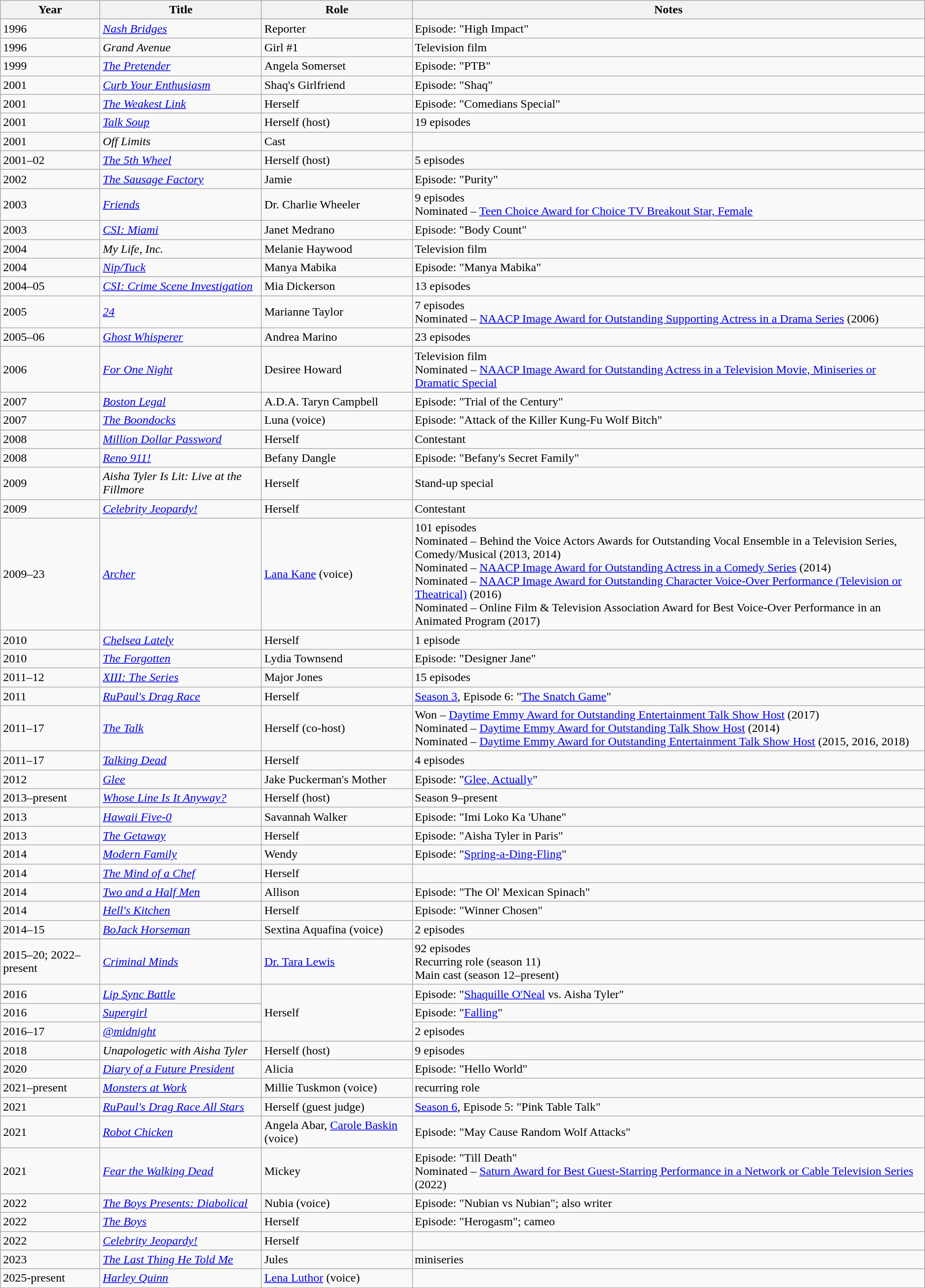<table class="wikitable sortable">
<tr>
<th>Year</th>
<th>Title</th>
<th>Role</th>
<th class="unsortable">Notes</th>
</tr>
<tr>
<td>1996</td>
<td><em><a href='#'>Nash Bridges</a></em></td>
<td>Reporter</td>
<td>Episode: "High Impact"</td>
</tr>
<tr>
<td>1996</td>
<td><em>Grand Avenue</em></td>
<td>Girl #1</td>
<td>Television film</td>
</tr>
<tr>
<td>1999</td>
<td><em><a href='#'>The Pretender</a></em></td>
<td>Angela Somerset</td>
<td>Episode: "PTB"</td>
</tr>
<tr>
<td>2001</td>
<td><em><a href='#'>Curb Your Enthusiasm</a></em></td>
<td>Shaq's Girlfriend</td>
<td>Episode: "Shaq"</td>
</tr>
<tr>
<td>2001</td>
<td><em><a href='#'>The Weakest Link</a></em></td>
<td>Herself</td>
<td>Episode: "Comedians Special"</td>
</tr>
<tr>
<td>2001</td>
<td><em><a href='#'>Talk Soup</a></em></td>
<td>Herself (host)</td>
<td>19 episodes</td>
</tr>
<tr>
<td>2001</td>
<td><em>Off Limits</em></td>
<td>Cast</td>
<td></td>
</tr>
<tr>
<td>2001–02</td>
<td><em><a href='#'>The 5th Wheel</a></em></td>
<td>Herself (host)</td>
<td>5 episodes</td>
</tr>
<tr>
<td>2002</td>
<td><em><a href='#'>The Sausage Factory</a></em></td>
<td>Jamie</td>
<td>Episode: "Purity"</td>
</tr>
<tr>
<td>2003</td>
<td><em><a href='#'>Friends</a></em></td>
<td>Dr. Charlie Wheeler</td>
<td>9 episodes<br>Nominated – <a href='#'>Teen Choice Award for Choice TV Breakout Star, Female</a></td>
</tr>
<tr>
<td>2003</td>
<td><em><a href='#'>CSI: Miami</a></em></td>
<td>Janet Medrano</td>
<td>Episode: "Body Count"</td>
</tr>
<tr>
<td>2004</td>
<td><em>My Life, Inc.</em></td>
<td>Melanie Haywood</td>
<td>Television film</td>
</tr>
<tr>
<td>2004</td>
<td><em><a href='#'>Nip/Tuck</a></em></td>
<td>Manya Mabika</td>
<td>Episode: "Manya Mabika"</td>
</tr>
<tr>
<td>2004–05</td>
<td><em><a href='#'>CSI: Crime Scene Investigation</a></em></td>
<td>Mia Dickerson</td>
<td>13 episodes</td>
</tr>
<tr>
<td>2005</td>
<td><em><a href='#'>24</a></em></td>
<td>Marianne Taylor</td>
<td>7 episodes<br>Nominated – <a href='#'>NAACP Image Award for Outstanding Supporting Actress in a Drama Series</a> (2006)</td>
</tr>
<tr>
<td>2005–06</td>
<td><em><a href='#'>Ghost Whisperer</a></em></td>
<td>Andrea Marino</td>
<td>23 episodes</td>
</tr>
<tr>
<td>2006</td>
<td><em><a href='#'>For One Night</a></em></td>
<td>Desiree Howard</td>
<td>Television film<br>Nominated – <a href='#'>NAACP Image Award for Outstanding Actress in a Television Movie, Miniseries or Dramatic Special</a></td>
</tr>
<tr>
<td>2007</td>
<td><em><a href='#'>Boston Legal</a></em></td>
<td>A.D.A. Taryn Campbell</td>
<td>Episode: "Trial of the Century"</td>
</tr>
<tr>
<td>2007</td>
<td><em><a href='#'>The Boondocks</a></em></td>
<td>Luna (voice)</td>
<td>Episode: "Attack of the Killer Kung-Fu Wolf Bitch"</td>
</tr>
<tr>
<td>2008</td>
<td><em><a href='#'>Million Dollar Password</a></em></td>
<td>Herself</td>
<td>Contestant</td>
</tr>
<tr>
<td>2008</td>
<td><em><a href='#'>Reno 911!</a></em></td>
<td>Befany Dangle</td>
<td>Episode: "Befany's Secret Family"</td>
</tr>
<tr>
<td>2009</td>
<td><em>Aisha Tyler Is Lit: Live at the Fillmore</em></td>
<td>Herself</td>
<td>Stand-up special</td>
</tr>
<tr>
<td>2009</td>
<td><em><a href='#'>Celebrity Jeopardy!</a></em></td>
<td>Herself</td>
<td>Contestant</td>
</tr>
<tr>
<td>2009–23</td>
<td><em><a href='#'>Archer</a></em></td>
<td><a href='#'>Lana Kane</a> (voice)</td>
<td>101 episodes<br>Nominated – Behind the Voice Actors Awards for Outstanding Vocal Ensemble in a Television Series, Comedy/Musical (2013, 2014)<br>Nominated – <a href='#'>NAACP Image Award for Outstanding Actress in a Comedy Series</a> (2014)<br>Nominated – <a href='#'>NAACP Image Award for Outstanding Character Voice-Over Performance (Television or Theatrical)</a> (2016)<br>Nominated – Online Film & Television Association Award for Best Voice-Over Performance in an Animated Program (2017)</td>
</tr>
<tr>
<td>2010</td>
<td><em><a href='#'>Chelsea Lately</a></em></td>
<td>Herself</td>
<td>1 episode</td>
</tr>
<tr>
<td>2010</td>
<td><em><a href='#'>The Forgotten</a></em></td>
<td>Lydia Townsend</td>
<td>Episode: "Designer Jane"</td>
</tr>
<tr>
<td>2011–12</td>
<td><em><a href='#'>XIII: The Series</a></em></td>
<td>Major Jones</td>
<td>15 episodes</td>
</tr>
<tr>
<td>2011</td>
<td><em><a href='#'>RuPaul's Drag Race</a></em></td>
<td>Herself</td>
<td><a href='#'>Season 3</a>, Episode 6: "<a href='#'>The Snatch Game</a>"</td>
</tr>
<tr>
<td>2011–17</td>
<td><em><a href='#'>The Talk</a></em></td>
<td>Herself (co-host)</td>
<td>Won – <a href='#'>Daytime Emmy Award for Outstanding Entertainment Talk Show Host</a> (2017) <br> Nominated – <a href='#'>Daytime Emmy Award for Outstanding Talk Show Host</a> (2014)<br>Nominated – <a href='#'>Daytime Emmy Award for Outstanding Entertainment Talk Show Host</a> (2015, 2016, 2018)</td>
</tr>
<tr>
<td>2011–17</td>
<td><em><a href='#'>Talking Dead</a></em></td>
<td>Herself</td>
<td>4 episodes</td>
</tr>
<tr>
<td>2012</td>
<td><em><a href='#'>Glee</a></em></td>
<td>Jake Puckerman's Mother</td>
<td>Episode: "<a href='#'>Glee, Actually</a>"</td>
</tr>
<tr>
<td>2013–present</td>
<td><em><a href='#'>Whose Line Is It Anyway?</a></em></td>
<td>Herself (host)</td>
<td>Season 9–present</td>
</tr>
<tr>
<td>2013</td>
<td><em><a href='#'>Hawaii Five-0</a></em></td>
<td>Savannah Walker</td>
<td>Episode: "Imi Loko Ka 'Uhane"</td>
</tr>
<tr>
<td>2013</td>
<td><em><a href='#'>The Getaway</a></em></td>
<td>Herself</td>
<td>Episode: "Aisha Tyler in Paris"</td>
</tr>
<tr>
<td>2014</td>
<td><em><a href='#'>Modern Family</a></em></td>
<td>Wendy</td>
<td>Episode: "<a href='#'>Spring-a-Ding-Fling</a>"</td>
</tr>
<tr>
<td>2014</td>
<td><em><a href='#'>The Mind of a Chef</a></em></td>
<td>Herself</td>
<td></td>
</tr>
<tr>
<td>2014</td>
<td><em><a href='#'>Two and a Half Men</a></em></td>
<td>Allison</td>
<td>Episode: "The Ol' Mexican Spinach"</td>
</tr>
<tr>
<td>2014</td>
<td><em><a href='#'>Hell's Kitchen</a></em></td>
<td>Herself</td>
<td>Episode: "Winner Chosen"</td>
</tr>
<tr>
<td>2014–15</td>
<td><em><a href='#'>BoJack Horseman</a></em></td>
<td>Sextina Aquafina (voice)</td>
<td>2 episodes</td>
</tr>
<tr>
<td>2015–20; 2022–present</td>
<td><em><a href='#'>Criminal Minds</a></em></td>
<td><a href='#'>Dr. Tara Lewis</a></td>
<td>92 episodes<br>Recurring role (season 11)<br>Main cast (season 12–present)</td>
</tr>
<tr>
<td>2016</td>
<td><em><a href='#'>Lip Sync Battle</a></em></td>
<td rowspan=3>Herself</td>
<td>Episode: "<a href='#'>Shaquille O'Neal</a> vs. Aisha Tyler"</td>
</tr>
<tr>
<td>2016</td>
<td><em><a href='#'>Supergirl</a></em></td>
<td>Episode: "<a href='#'>Falling</a>"</td>
</tr>
<tr>
<td>2016–17</td>
<td><em><a href='#'>@midnight</a></em></td>
<td>2 episodes</td>
</tr>
<tr>
<td>2018</td>
<td><em>Unapologetic with Aisha Tyler</em></td>
<td>Herself (host)</td>
<td>9 episodes</td>
</tr>
<tr>
<td>2020</td>
<td><em><a href='#'>Diary of a Future President</a></em></td>
<td>Alicia</td>
<td>Episode: "Hello World"</td>
</tr>
<tr>
<td>2021–present</td>
<td><em><a href='#'>Monsters at Work</a></em></td>
<td>Millie Tuskmon (voice)</td>
<td>recurring role</td>
</tr>
<tr>
<td>2021</td>
<td><em><a href='#'>RuPaul's Drag Race All Stars</a></em></td>
<td>Herself (guest judge)</td>
<td><a href='#'>Season 6</a>, Episode 5: "Pink Table Talk"</td>
</tr>
<tr>
<td>2021</td>
<td><em><a href='#'>Robot Chicken</a></em></td>
<td>Angela Abar, <a href='#'>Carole Baskin</a> (voice)</td>
<td>Episode: "May Cause Random Wolf Attacks"</td>
</tr>
<tr>
<td>2021</td>
<td><em><a href='#'>Fear the Walking Dead</a></em></td>
<td>Mickey</td>
<td>Episode: "Till Death"<br>Nominated – <a href='#'>Saturn Award for Best Guest-Starring Performance in a Network or Cable Television Series</a> (2022)</td>
</tr>
<tr>
<td>2022</td>
<td><em><a href='#'>The Boys Presents: Diabolical</a></em></td>
<td>Nubia (voice)</td>
<td>Episode: "Nubian vs Nubian"; also writer</td>
</tr>
<tr>
<td>2022</td>
<td><em><a href='#'>The Boys</a></em></td>
<td>Herself</td>
<td>Episode: "Herogasm"; cameo</td>
</tr>
<tr>
<td>2022</td>
<td><em><a href='#'>Celebrity Jeopardy!</a></em></td>
<td>Herself</td>
<td></td>
</tr>
<tr>
<td>2023</td>
<td><em><a href='#'>The Last Thing He Told Me</a></em></td>
<td>Jules</td>
<td>miniseries</td>
</tr>
<tr>
<td>2025-present</td>
<td><em><a href='#'>Harley Quinn</a></em></td>
<td><a href='#'>Lena Luthor</a> (voice)</td>
<td></td>
</tr>
</table>
